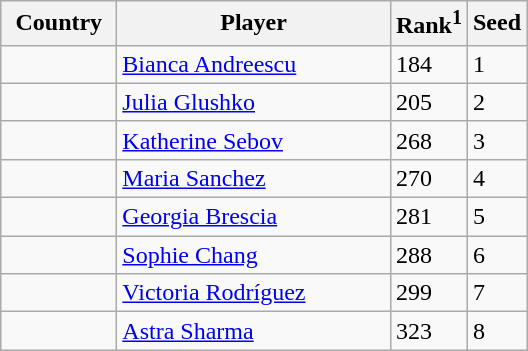<table class="sortable wikitable">
<tr>
<th style="width:70px;">Country</th>
<th style="width:175px;">Player</th>
<th>Rank<sup>1</sup></th>
<th>Seed</th>
</tr>
<tr>
<td></td>
<td><a href='#'>Bianca Andreescu</a></td>
<td>184</td>
<td>1</td>
</tr>
<tr>
<td></td>
<td><a href='#'>Julia Glushko</a></td>
<td>205</td>
<td>2</td>
</tr>
<tr>
<td></td>
<td><a href='#'>Katherine Sebov</a></td>
<td>268</td>
<td>3</td>
</tr>
<tr>
<td></td>
<td><a href='#'>Maria Sanchez</a></td>
<td>270</td>
<td>4</td>
</tr>
<tr>
<td></td>
<td><a href='#'>Georgia Brescia</a></td>
<td>281</td>
<td>5</td>
</tr>
<tr>
<td></td>
<td><a href='#'>Sophie Chang</a></td>
<td>288</td>
<td>6</td>
</tr>
<tr>
<td></td>
<td><a href='#'>Victoria Rodríguez</a></td>
<td>299</td>
<td>7</td>
</tr>
<tr>
<td></td>
<td><a href='#'>Astra Sharma</a></td>
<td>323</td>
<td>8</td>
</tr>
</table>
